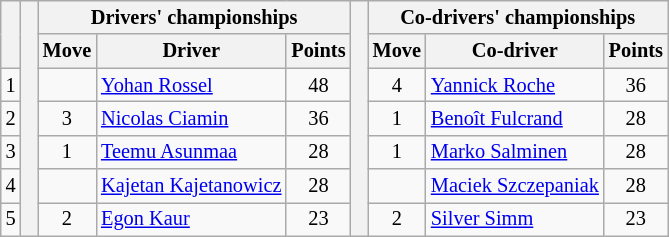<table class="wikitable" style="font-size:85%;">
<tr>
<th rowspan="2"></th>
<th rowspan="7" style="width:5px;"></th>
<th colspan="3">Drivers' championships</th>
<th rowspan="7" style="width:5px;"></th>
<th colspan="3" nowrap>Co-drivers' championships</th>
</tr>
<tr>
<th>Move</th>
<th>Driver</th>
<th>Points</th>
<th>Move</th>
<th>Co-driver</th>
<th>Points</th>
</tr>
<tr>
<td align="center">1</td>
<td align="center"></td>
<td><a href='#'>Yohan Rossel</a></td>
<td align="center">48</td>
<td align="center"> 4</td>
<td><a href='#'>Yannick Roche</a></td>
<td align="center">36</td>
</tr>
<tr>
<td align="center">2</td>
<td align="center"> 3</td>
<td><a href='#'>Nicolas Ciamin</a></td>
<td align="center">36</td>
<td align="center"> 1</td>
<td><a href='#'>Benoît Fulcrand</a></td>
<td align="center">28</td>
</tr>
<tr>
<td align="center">3</td>
<td align="center"> 1</td>
<td><a href='#'>Teemu Asunmaa</a></td>
<td align="center">28</td>
<td align="center"> 1</td>
<td><a href='#'>Marko Salminen</a></td>
<td align="center">28</td>
</tr>
<tr>
<td align="center">4</td>
<td align="center"></td>
<td><a href='#'>Kajetan Kajetanowicz</a></td>
<td align="center">28</td>
<td align="center"></td>
<td><a href='#'>Maciek Szczepaniak</a></td>
<td align="center">28</td>
</tr>
<tr>
<td align="center">5</td>
<td align="center"> 2</td>
<td><a href='#'>Egon Kaur</a></td>
<td align="center">23</td>
<td align="center"> 2</td>
<td><a href='#'>Silver Simm</a></td>
<td align="center">23</td>
</tr>
</table>
